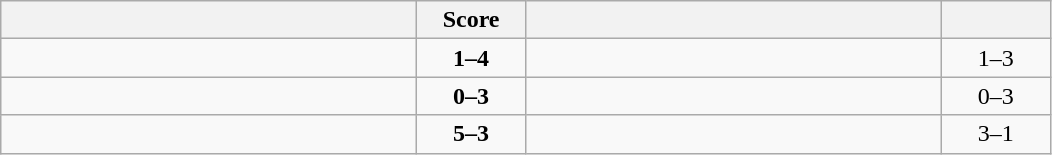<table class="wikitable" style="text-align: center; ">
<tr>
<th align="right" width="270"></th>
<th width="65">Score</th>
<th align="left" width="270"></th>
<th width="65"></th>
</tr>
<tr>
<td align="left"></td>
<td><strong>1–4</strong></td>
<td align="left"><strong></strong></td>
<td>1–3 <strong></strong></td>
</tr>
<tr>
<td align="left"></td>
<td><strong>0–3</strong></td>
<td align="left"><strong></strong></td>
<td>0–3 <strong></strong></td>
</tr>
<tr>
<td align="left"><strong></strong></td>
<td><strong>5–3</strong></td>
<td align="left"></td>
<td>3–1 <strong></strong></td>
</tr>
</table>
